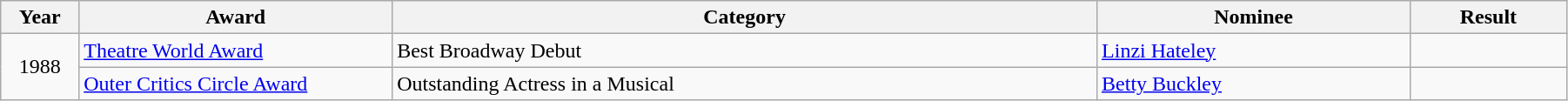<table class="wikitable" style="width:95%;">
<tr>
<th style="width:5%;">Year</th>
<th style="width:20%;">Award</th>
<th style="width:45%;">Category</th>
<th style="width:20%;">Nominee</th>
<th style="width:10%;">Result</th>
</tr>
<tr>
<td rowspan="2" style="text-align:center;">1988</td>
<td><a href='#'>Theatre World Award</a></td>
<td>Best Broadway Debut</td>
<td><a href='#'>Linzi Hateley</a></td>
<td></td>
</tr>
<tr>
<td><a href='#'>Outer Critics Circle Award</a></td>
<td>Outstanding Actress in a Musical</td>
<td><a href='#'>Betty Buckley</a></td>
<td></td>
</tr>
</table>
